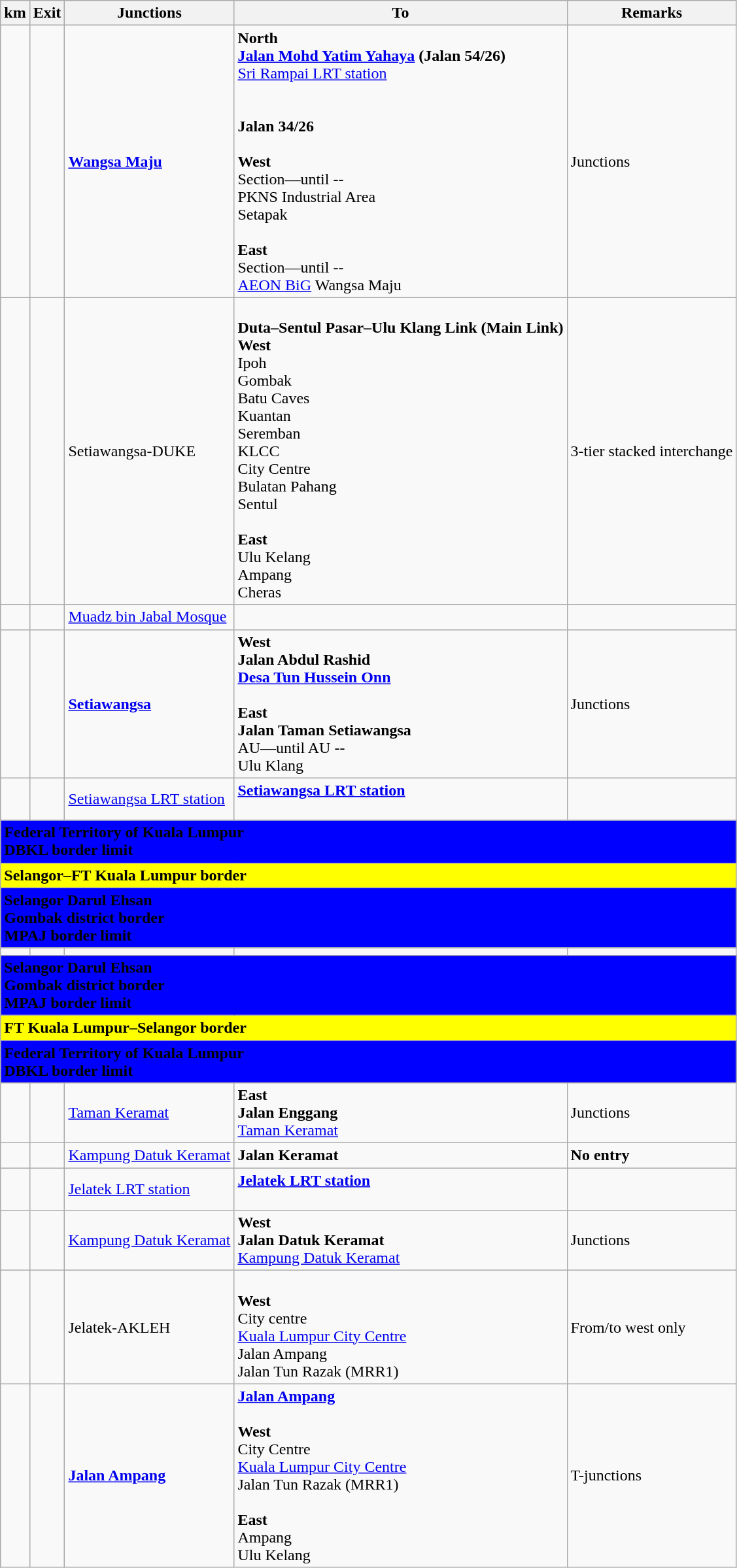<table class="wikitable">
<tr>
<th>km</th>
<th>Exit</th>
<th>Junctions</th>
<th>To</th>
<th>Remarks</th>
</tr>
<tr>
<td></td>
<td></td>
<td><strong><a href='#'>Wangsa Maju</a></strong></td>
<td><strong>North</strong><br><strong><a href='#'>Jalan Mohd Yatim Yahaya</a> (Jalan 54/26)</strong><br><a href='#'>Sri Rampai LRT station</a><br><br><br><strong>Jalan 34/26</strong><br><br><strong>West</strong><br>Section—until --<br>PKNS Industrial Area<br>Setapak<br><br><strong>East</strong><br>Section—until --<br><a href='#'>AEON BiG</a> Wangsa Maju</td>
<td>Junctions</td>
</tr>
<tr>
<td></td>
<td></td>
<td>Setiawangsa-DUKE</td>
<td><br><strong>Duta–Sentul Pasar–Ulu Klang Link (Main Link)</strong><br><strong>West</strong><br>Ipoh<br>Gombak<br>Batu Caves<br>Kuantan<br>Seremban<br>KLCC<br>City Centre<br>Bulatan Pahang<br>Sentul<br><br><strong>East</strong><br>Ulu Kelang<br>Ampang<br>Cheras</td>
<td>3-tier stacked interchange</td>
</tr>
<tr>
<td></td>
<td></td>
<td><a href='#'>Muadz bin Jabal Mosque</a> </td>
<td></td>
<td></td>
</tr>
<tr>
<td></td>
<td></td>
<td><strong><a href='#'>Setiawangsa</a></strong></td>
<td><strong>West</strong><br><strong>Jalan Abdul Rashid</strong><br><strong><a href='#'>Desa Tun Hussein Onn</a></strong><br><br><strong>East</strong><br><strong>Jalan Taman Setiawangsa</strong><br>AU—until AU --<br>Ulu Klang</td>
<td>Junctions</td>
</tr>
<tr>
<td></td>
<td></td>
<td> <a href='#'>Setiawangsa LRT station</a></td>
<td><strong><a href='#'>Setiawangsa LRT station</a></strong> <br><br></td>
<td></td>
</tr>
<tr>
<td style="width:600px" colspan="6" style="text-align:center" bgcolor="blue"><strong><span>Federal Territory of Kuala Lumpur<br>DBKL border limit</span></strong></td>
</tr>
<tr>
<td style="width:600px" colspan="6" style="text-align:center" bgcolor="yellow"><strong><span>Selangor–FT Kuala Lumpur border</span></strong></td>
</tr>
<tr>
<td style="width:600px" colspan="6" style="text-align:center" bgcolor="blue"><strong><span>Selangor Darul Ehsan<br>Gombak district border<br>MPAJ border limit</span></strong></td>
</tr>
<tr>
<td></td>
<td></td>
<td></td>
<td></td>
<td></td>
</tr>
<tr>
<td style="width:600px" colspan="6" style="text-align:center" bgcolor="blue"><strong><span>Selangor Darul Ehsan<br>Gombak district border<br>MPAJ border limit</span></strong></td>
</tr>
<tr>
<td style="width:600px" colspan="6" style="text-align:center" bgcolor="yellow"><strong><span>FT Kuala Lumpur–Selangor border</span></strong></td>
</tr>
<tr>
<td style="width:600px" colspan="6" style="text-align:center" bgcolor="blue"><strong><span>Federal Territory of Kuala Lumpur<br>DBKL border limit</span></strong></td>
</tr>
<tr>
<td></td>
<td></td>
<td><a href='#'>Taman Keramat</a></td>
<td><strong>East</strong><br><strong>Jalan Enggang</strong><br><a href='#'>Taman Keramat</a></td>
<td>Junctions</td>
</tr>
<tr>
<td></td>
<td></td>
<td><a href='#'>Kampung Datuk Keramat</a></td>
<td><strong>Jalan Keramat</strong></td>
<td><strong>No entry</strong></td>
</tr>
<tr>
<td></td>
<td></td>
<td> <a href='#'>Jelatek LRT station</a></td>
<td><strong><a href='#'>Jelatek LRT station</a></strong> <br><br></td>
<td></td>
</tr>
<tr>
<td></td>
<td></td>
<td><a href='#'>Kampung Datuk Keramat</a></td>
<td><strong>West</strong><br><strong>Jalan Datuk Keramat</strong><br><a href='#'>Kampung Datuk Keramat</a></td>
<td>Junctions</td>
</tr>
<tr>
<td></td>
<td></td>
<td>Jelatek-AKLEH</td>
<td><br><strong>West</strong><br>City centre<br><a href='#'>Kuala Lumpur City Centre</a><br>Jalan Ampang<br>Jalan Tun Razak (MRR1)</td>
<td>From/to west only</td>
</tr>
<tr>
<td></td>
<td></td>
<td><strong><a href='#'>Jalan Ampang</a></strong></td>
<td> <strong><a href='#'>Jalan Ampang</a></strong><br><br><strong>West</strong><br>City Centre<br><a href='#'>Kuala Lumpur City Centre</a><br>Jalan Tun Razak (MRR1)<br><br><strong>East</strong><br>Ampang<br>Ulu Kelang</td>
<td>T-junctions</td>
</tr>
</table>
